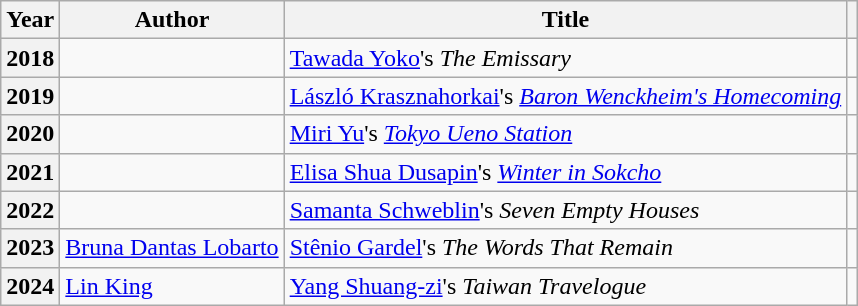<table class="wikitable sortable mw-collapsible">
<tr>
<th>Year</th>
<th>Author</th>
<th>Title</th>
<th></th>
</tr>
<tr>
<th>2018</th>
<td></td>
<td><a href='#'>Tawada Yoko</a>'s <em>The Emissary</em></td>
<td></td>
</tr>
<tr>
<th>2019</th>
<td></td>
<td><a href='#'>László Krasznahorkai</a>'s <em><a href='#'>Baron Wenckheim's Homecoming</a></em></td>
<td></td>
</tr>
<tr>
<th>2020</th>
<td></td>
<td><a href='#'>Miri Yu</a>'s <a href='#'><em>Tokyo Ueno Station</em></a></td>
<td></td>
</tr>
<tr>
<th>2021</th>
<td></td>
<td><a href='#'>Elisa Shua Dusapin</a>'s <em><a href='#'>Winter in Sokcho</a></em></td>
<td></td>
</tr>
<tr>
<th>2022</th>
<td></td>
<td><a href='#'>Samanta Schweblin</a>'s <em>Seven Empty Houses</em></td>
<td></td>
</tr>
<tr>
<th>2023</th>
<td><a href='#'>Bruna Dantas Lobarto</a></td>
<td><a href='#'>Stênio Gardel</a>'s <em>The Words That Remain</em></td>
<td></td>
</tr>
<tr>
<th>2024</th>
<td><a href='#'>Lin King</a></td>
<td><a href='#'>Yang Shuang-zi</a>'s <em>Taiwan Travelogue</em></td>
<td></td>
</tr>
</table>
